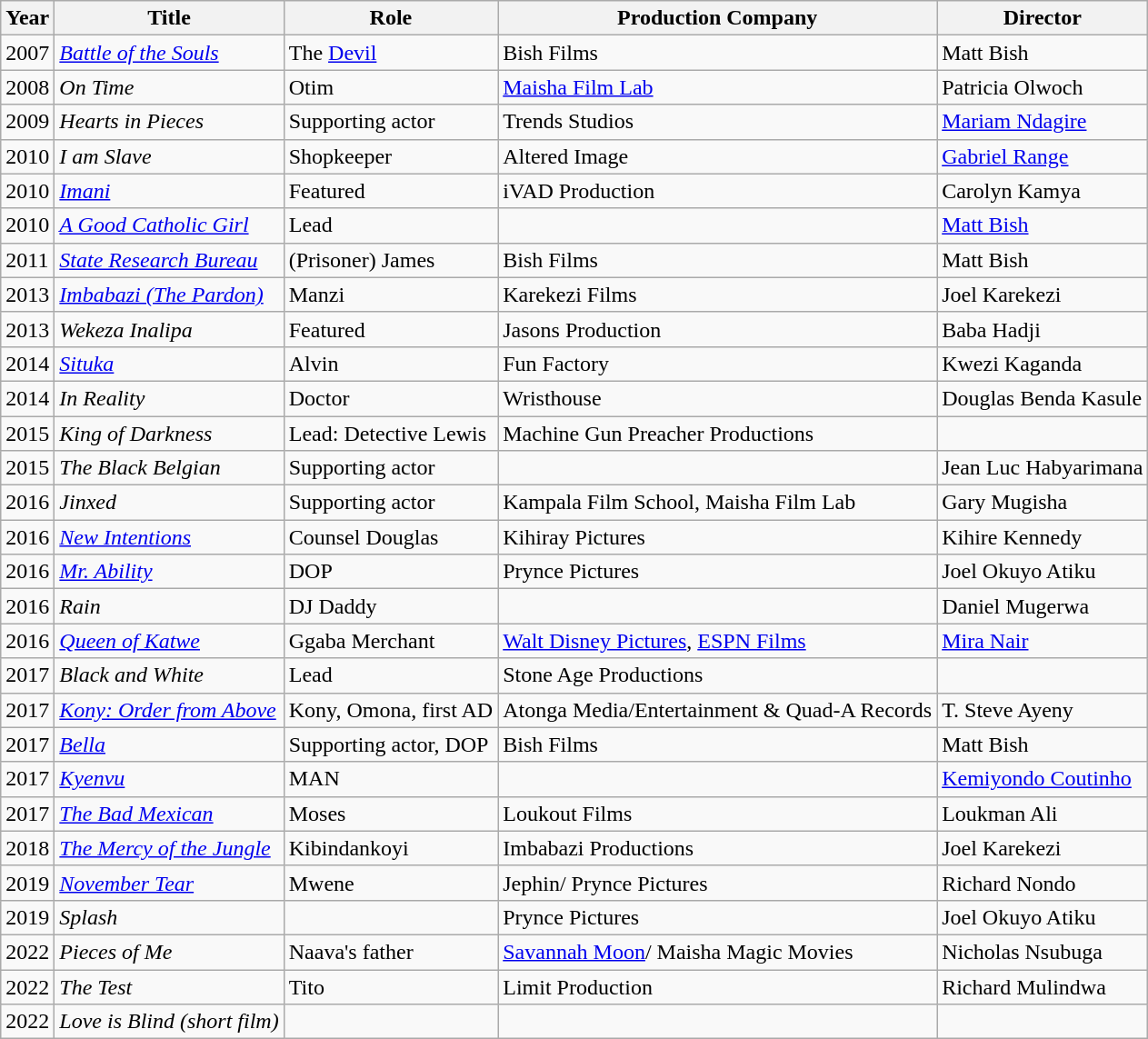<table class="wikitable">
<tr>
<th>Year</th>
<th>Title</th>
<th>Role</th>
<th>Production Company</th>
<th>Director</th>
</tr>
<tr>
<td>2007</td>
<td><em><a href='#'>Battle of the Souls</a></em></td>
<td>The <a href='#'>Devil</a></td>
<td>Bish Films</td>
<td>Matt Bish</td>
</tr>
<tr>
<td>2008</td>
<td><em>On Time</em></td>
<td>Otim</td>
<td><a href='#'>Maisha Film Lab</a></td>
<td>Patricia Olwoch</td>
</tr>
<tr>
<td>2009</td>
<td><em>Hearts in Pieces</em></td>
<td>Supporting actor</td>
<td>Trends Studios</td>
<td><a href='#'>Mariam Ndagire</a></td>
</tr>
<tr>
<td>2010</td>
<td><em>I am Slave</em></td>
<td>Shopkeeper</td>
<td>Altered Image</td>
<td><a href='#'>Gabriel Range</a></td>
</tr>
<tr>
<td>2010</td>
<td><em><a href='#'>Imani</a></em></td>
<td>Featured</td>
<td>iVAD Production</td>
<td>Carolyn Kamya</td>
</tr>
<tr>
<td>2010</td>
<td><em><a href='#'>A Good Catholic Girl</a></em></td>
<td>Lead</td>
<td></td>
<td><a href='#'>Matt Bish</a></td>
</tr>
<tr>
<td>2011</td>
<td><em><a href='#'>State Research Bureau</a></em></td>
<td>(Prisoner) James</td>
<td>Bish Films</td>
<td>Matt Bish</td>
</tr>
<tr>
<td>2013</td>
<td><em><a href='#'>Imbabazi (The Pardon)</a></em></td>
<td>Manzi</td>
<td>Karekezi Films</td>
<td>Joel Karekezi</td>
</tr>
<tr>
<td>2013</td>
<td><em>Wekeza Inalipa</em></td>
<td>Featured</td>
<td>Jasons Production</td>
<td>Baba Hadji</td>
</tr>
<tr>
<td>2014</td>
<td><em><a href='#'>Situka</a></em></td>
<td>Alvin</td>
<td>Fun Factory</td>
<td>Kwezi Kaganda</td>
</tr>
<tr>
<td>2014</td>
<td><em>In Reality</em></td>
<td>Doctor</td>
<td>Wristhouse</td>
<td>Douglas Benda Kasule</td>
</tr>
<tr>
<td>2015</td>
<td><em>King of Darkness</em></td>
<td>Lead: Detective Lewis</td>
<td>Machine Gun Preacher Productions</td>
<td></td>
</tr>
<tr>
<td>2015</td>
<td><em>The Black Belgian</em></td>
<td>Supporting actor</td>
<td></td>
<td>Jean Luc Habyarimana</td>
</tr>
<tr>
<td>2016</td>
<td><em>Jinxed</em></td>
<td>Supporting actor</td>
<td>Kampala Film School, Maisha Film Lab</td>
<td>Gary Mugisha</td>
</tr>
<tr>
<td>2016</td>
<td><em><a href='#'>New Intentions</a></em></td>
<td>Counsel Douglas</td>
<td>Kihiray Pictures</td>
<td>Kihire Kennedy</td>
</tr>
<tr>
<td>2016</td>
<td><em><a href='#'>Mr. Ability</a></em></td>
<td>DOP</td>
<td>Prynce Pictures</td>
<td>Joel Okuyo Atiku</td>
</tr>
<tr>
<td>2016</td>
<td><em>Rain</em></td>
<td>DJ Daddy</td>
<td></td>
<td>Daniel Mugerwa</td>
</tr>
<tr>
<td>2016</td>
<td><em><a href='#'>Queen of Katwe</a></em></td>
<td>Ggaba Merchant</td>
<td><a href='#'>Walt Disney Pictures</a>, <a href='#'>ESPN Films</a></td>
<td><a href='#'>Mira Nair</a></td>
</tr>
<tr>
<td>2017</td>
<td><em>Black and White</em></td>
<td>Lead</td>
<td>Stone Age Productions</td>
<td></td>
</tr>
<tr>
<td>2017</td>
<td><em><a href='#'>Kony: Order from Above</a></em></td>
<td>Kony, Omona, first AD</td>
<td>Atonga Media/Entertainment & Quad-A Records</td>
<td>T. Steve Ayeny</td>
</tr>
<tr>
<td>2017</td>
<td><em><a href='#'>Bella</a></em></td>
<td>Supporting actor, DOP</td>
<td>Bish Films</td>
<td>Matt Bish</td>
</tr>
<tr>
<td>2017</td>
<td><em><a href='#'>Kyenvu</a></em></td>
<td>MAN</td>
<td></td>
<td><a href='#'>Kemiyondo Coutinho</a></td>
</tr>
<tr>
<td>2017</td>
<td><em><a href='#'>The Bad Mexican</a></em></td>
<td>Moses</td>
<td>Loukout Films</td>
<td>Loukman Ali</td>
</tr>
<tr>
<td>2018</td>
<td><em><a href='#'>The Mercy of the Jungle</a></em></td>
<td>Kibindankoyi</td>
<td>Imbabazi Productions</td>
<td>Joel Karekezi</td>
</tr>
<tr>
<td>2019</td>
<td><em><a href='#'>November Tear</a></em></td>
<td>Mwene</td>
<td>Jephin/ Prynce Pictures</td>
<td>Richard Nondo</td>
</tr>
<tr>
<td>2019</td>
<td><em>Splash</em></td>
<td></td>
<td>Prynce Pictures</td>
<td>Joel Okuyo Atiku</td>
</tr>
<tr>
<td>2022</td>
<td><em>Pieces of Me</em></td>
<td>Naava's father</td>
<td><a href='#'>Savannah Moon</a>/ Maisha Magic Movies</td>
<td>Nicholas Nsubuga</td>
</tr>
<tr>
<td>2022</td>
<td><em>The Test</em></td>
<td>Tito</td>
<td>Limit Production</td>
<td>Richard Mulindwa</td>
</tr>
<tr>
<td>2022</td>
<td><em>Love is Blind (short film)</em></td>
<td></td>
<td></td>
<td></td>
</tr>
</table>
